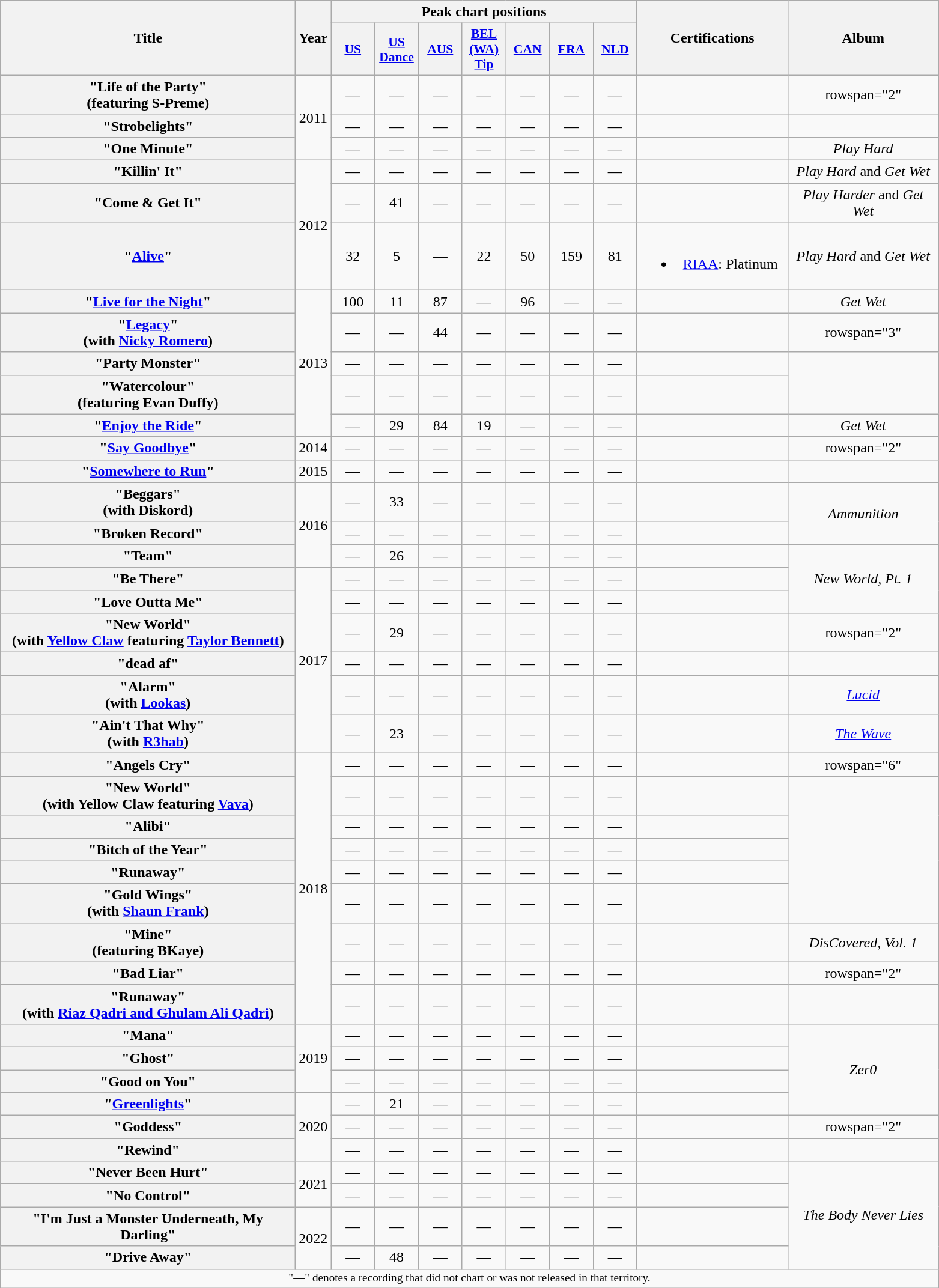<table class="wikitable plainrowheaders" style="text-align:center;">
<tr>
<th scope="col" rowspan="2" style="width:20em;">Title</th>
<th scope="col" rowspan="2" style="width:1em;">Year</th>
<th scope="col" colspan="7">Peak chart positions</th>
<th scope="col" rowspan="2" style="width:10em;">Certifications</th>
<th scope="col" rowspan="2" style="width:10em;">Album</th>
</tr>
<tr>
<th scope="col" style="width:2.9em;font-size:90%;"><a href='#'>US</a><br></th>
<th scope="col" style="width:2.9em;font-size:90%;"><a href='#'>US Dance</a><br></th>
<th scope="col" style="width:2.9em;font-size:90%;"><a href='#'>AUS</a><br></th>
<th scope="col" style="width:2.9em;font-size:90%;"><a href='#'>BEL<br>(WA)<br>Tip</a><br></th>
<th scope="col" style="width:2.9em;font-size:90%;"><a href='#'>CAN</a><br></th>
<th scope="col" style="width:2.9em;font-size:90%;"><a href='#'>FRA</a><br></th>
<th scope="col" style="width:2.9em;font-size:90%;"><a href='#'>NLD</a><br></th>
</tr>
<tr>
<th scope="row">"Life of the Party"<br><span>(featuring S-Preme)</span></th>
<td rowspan="3">2011</td>
<td>—</td>
<td>—</td>
<td>—</td>
<td>—</td>
<td>—</td>
<td>—</td>
<td>—</td>
<td></td>
<td>rowspan="2" </td>
</tr>
<tr>
<th scope="row">"Strobelights"</th>
<td>—</td>
<td>—</td>
<td>—</td>
<td>—</td>
<td>—</td>
<td>—</td>
<td>—</td>
<td></td>
</tr>
<tr>
<th scope="row">"One Minute"</th>
<td>—</td>
<td>—</td>
<td>—</td>
<td>—</td>
<td>—</td>
<td>—</td>
<td>—</td>
<td></td>
<td><em>Play Hard</em></td>
</tr>
<tr>
<th scope="row">"Killin' It"</th>
<td rowspan="3">2012</td>
<td>—</td>
<td>—</td>
<td>—</td>
<td>—</td>
<td>—</td>
<td>—</td>
<td>—</td>
<td></td>
<td><em>Play Hard</em> and <em>Get Wet</em></td>
</tr>
<tr>
<th scope="row">"Come & Get It"</th>
<td>—</td>
<td>41</td>
<td>—</td>
<td>—</td>
<td>—</td>
<td>—</td>
<td>—</td>
<td></td>
<td><em>Play Harder</em> and <em>Get Wet</em></td>
</tr>
<tr>
<th scope="row">"<a href='#'>Alive</a>"</th>
<td>32</td>
<td>5</td>
<td>—</td>
<td>22</td>
<td>50</td>
<td>159</td>
<td>81</td>
<td><br><ul><li><a href='#'>RIAA</a>: Platinum</li></ul></td>
<td><em>Play Hard</em> and <em>Get Wet</em></td>
</tr>
<tr>
<th scope="row">"<a href='#'>Live for the Night</a>"</th>
<td rowspan="5">2013</td>
<td>100</td>
<td>11</td>
<td>87</td>
<td>—</td>
<td>96</td>
<td>—</td>
<td>—</td>
<td></td>
<td><em>Get Wet</em></td>
</tr>
<tr>
<th scope="row">"<a href='#'>Legacy</a>"<br><span>(with <a href='#'>Nicky Romero</a>)</span></th>
<td>—</td>
<td>—</td>
<td>44</td>
<td>—</td>
<td>—</td>
<td>—</td>
<td>—</td>
<td></td>
<td>rowspan="3" </td>
</tr>
<tr>
<th scope="row">"Party Monster"</th>
<td>—</td>
<td>—</td>
<td>—</td>
<td>—</td>
<td>—</td>
<td>—</td>
<td>—</td>
<td></td>
</tr>
<tr>
<th scope="row">"Watercolour"<br><span>(featuring Evan Duffy)</span></th>
<td>—</td>
<td>—</td>
<td>—</td>
<td>—</td>
<td>—</td>
<td>—</td>
<td>—</td>
<td></td>
</tr>
<tr>
<th scope="row">"<a href='#'>Enjoy the Ride</a>"</th>
<td>—</td>
<td>29</td>
<td>84</td>
<td>19</td>
<td>—</td>
<td>—</td>
<td>—</td>
<td></td>
<td><em>Get Wet</em></td>
</tr>
<tr>
<th scope="row">"<a href='#'>Say Goodbye</a>"</th>
<td>2014</td>
<td>—</td>
<td>—</td>
<td>—</td>
<td>—</td>
<td>—</td>
<td>—</td>
<td>—</td>
<td></td>
<td>rowspan="2" </td>
</tr>
<tr>
<th scope="row">"<a href='#'>Somewhere to Run</a>"</th>
<td>2015</td>
<td>—</td>
<td>—</td>
<td>—</td>
<td>—</td>
<td>—</td>
<td>—</td>
<td>—</td>
<td></td>
</tr>
<tr>
<th scope="row">"Beggars"<br><span>(with Diskord)</span></th>
<td rowspan="3">2016</td>
<td>—</td>
<td>33</td>
<td>—</td>
<td>—</td>
<td>—</td>
<td>—</td>
<td>—</td>
<td></td>
<td rowspan="2"><em>Ammunition</em></td>
</tr>
<tr>
<th scope="row">"Broken Record"</th>
<td>—</td>
<td>—</td>
<td>—</td>
<td>—</td>
<td>—</td>
<td>—</td>
<td>—</td>
<td></td>
</tr>
<tr>
<th scope="row">"Team"</th>
<td>—</td>
<td>26</td>
<td>—</td>
<td>—</td>
<td>—</td>
<td>—</td>
<td>—</td>
<td></td>
<td rowspan="3"><em>New World, Pt. 1</em></td>
</tr>
<tr>
<th scope="row">"Be There"</th>
<td rowspan="6">2017</td>
<td>—</td>
<td>—</td>
<td>—</td>
<td>—</td>
<td>—</td>
<td>—</td>
<td>—</td>
<td></td>
</tr>
<tr>
<th scope="row">"Love Outta Me"</th>
<td>—</td>
<td>—</td>
<td>—</td>
<td>—</td>
<td>—</td>
<td>—</td>
<td>—</td>
<td></td>
</tr>
<tr>
<th scope="row">"New World"<br><span>(with <a href='#'>Yellow Claw</a> featuring <a href='#'>Taylor Bennett</a>)</span></th>
<td>—</td>
<td>29<br></td>
<td>—</td>
<td>—</td>
<td>—</td>
<td>—</td>
<td>—</td>
<td></td>
<td>rowspan="2" </td>
</tr>
<tr>
<th scope="row">"dead af"</th>
<td>—</td>
<td>—</td>
<td>—</td>
<td>—</td>
<td>—</td>
<td>—</td>
<td>—</td>
<td></td>
</tr>
<tr>
<th scope="row">"Alarm"<br><span>(with <a href='#'>Lookas</a>)</span></th>
<td>—</td>
<td>—</td>
<td>—</td>
<td>—</td>
<td>—</td>
<td>—</td>
<td>—</td>
<td></td>
<td><a href='#'><em>Lucid</em></a></td>
</tr>
<tr>
<th scope="row">"Ain't That Why"<br><span>(with <a href='#'>R3hab</a>)</span></th>
<td>—</td>
<td>23</td>
<td>—</td>
<td>—</td>
<td>—</td>
<td>—</td>
<td>—</td>
<td></td>
<td><a href='#'><em>The Wave</em></a></td>
</tr>
<tr>
<th scope="row">"Angels Cry"</th>
<td rowspan="9">2018</td>
<td>—</td>
<td>—</td>
<td>—</td>
<td>—</td>
<td>—</td>
<td>—</td>
<td>—</td>
<td></td>
<td>rowspan="6" </td>
</tr>
<tr>
<th scope="row">"New World"<br><span>(with Yellow Claw featuring <a href='#'>Vava</a>)</span></th>
<td>—</td>
<td>—</td>
<td>—</td>
<td>—</td>
<td>—</td>
<td>—</td>
<td>—</td>
<td></td>
</tr>
<tr>
<th scope="row">"Alibi"</th>
<td>—</td>
<td>—</td>
<td>—</td>
<td>—</td>
<td>—</td>
<td>—</td>
<td>—</td>
<td></td>
</tr>
<tr>
<th scope="row">"Bitch of the Year"</th>
<td>—</td>
<td>—</td>
<td>—</td>
<td>—</td>
<td>—</td>
<td>—</td>
<td>—</td>
<td></td>
</tr>
<tr>
<th scope="row">"Runaway"</th>
<td>—</td>
<td>—</td>
<td>—</td>
<td>—</td>
<td>—</td>
<td>—</td>
<td>—</td>
<td></td>
</tr>
<tr>
<th scope="row">"Gold Wings"<br><span>(with <a href='#'>Shaun Frank</a>)</span></th>
<td>—</td>
<td>—</td>
<td>—</td>
<td>—</td>
<td>—</td>
<td>—</td>
<td>—</td>
<td></td>
</tr>
<tr>
<th scope="row">"Mine"<br><span>(featuring BKaye)</span></th>
<td>—</td>
<td>—</td>
<td>—</td>
<td>—</td>
<td>—</td>
<td>—</td>
<td>—</td>
<td></td>
<td><em>DisCovered, Vol. 1</em></td>
</tr>
<tr>
<th scope="row">"Bad Liar"</th>
<td>—</td>
<td>—</td>
<td>—</td>
<td>—</td>
<td>—</td>
<td>—</td>
<td>—</td>
<td></td>
<td>rowspan="2" </td>
</tr>
<tr>
<th scope="row">"Runaway"<br><span>(with <a href='#'>Riaz Qadri and Ghulam Ali Qadri</a>)</span></th>
<td>—</td>
<td>—</td>
<td>—</td>
<td>—</td>
<td>—</td>
<td>—</td>
<td>—</td>
<td></td>
</tr>
<tr>
<th scope="row">"Mana"</th>
<td rowspan="3">2019</td>
<td>—</td>
<td>—</td>
<td>—</td>
<td>—</td>
<td>—</td>
<td>—</td>
<td>—</td>
<td></td>
<td rowspan="4"><em>Zer0</em></td>
</tr>
<tr>
<th scope="row">"Ghost"</th>
<td>—</td>
<td>—</td>
<td>—</td>
<td>—</td>
<td>—</td>
<td>—</td>
<td>—</td>
<td></td>
</tr>
<tr>
<th scope="row">"Good on You" <br></th>
<td>—</td>
<td>—</td>
<td>—</td>
<td>—</td>
<td>—</td>
<td>—</td>
<td>—</td>
<td></td>
</tr>
<tr>
<th scope="row">"<a href='#'>Greenlights</a>"</th>
<td rowspan="3">2020</td>
<td>—</td>
<td>21</td>
<td>—</td>
<td>—</td>
<td>—</td>
<td>—</td>
<td>—</td>
<td></td>
</tr>
<tr>
<th scope="row">"Goddess" <br></th>
<td>—</td>
<td>—</td>
<td>—</td>
<td>—</td>
<td>—</td>
<td>—</td>
<td>—</td>
<td></td>
<td>rowspan="2" </td>
</tr>
<tr>
<th scope="row">"Rewind" <br></th>
<td>—</td>
<td>—</td>
<td>—</td>
<td>—</td>
<td>—</td>
<td>—</td>
<td>—</td>
<td></td>
</tr>
<tr>
<th scope="row">"Never Been Hurt" <br></th>
<td rowspan="2">2021</td>
<td>—</td>
<td>—</td>
<td>—</td>
<td>—</td>
<td>—</td>
<td>—</td>
<td>—</td>
<td></td>
<td rowspan="4"><em>The Body Never Lies</em></td>
</tr>
<tr>
<th scope="row">"No Control" <br></th>
<td>—</td>
<td>—</td>
<td>—</td>
<td>—</td>
<td>—</td>
<td>—</td>
<td>—</td>
<td></td>
</tr>
<tr>
<th scope="row">"I'm Just a Monster Underneath, My Darling"</th>
<td rowspan="2">2022</td>
<td>—</td>
<td>—</td>
<td>—</td>
<td>—</td>
<td>—</td>
<td>—</td>
<td>—</td>
<td></td>
</tr>
<tr>
<th scope="row">"Drive Away"</th>
<td>—</td>
<td>48</td>
<td>—</td>
<td>—</td>
<td>—</td>
<td>—</td>
<td>—</td>
<td></td>
</tr>
<tr>
<td colspan="11" style="font-size:80%">"—" denotes a recording that did not chart or was not released in that territory.</td>
</tr>
</table>
